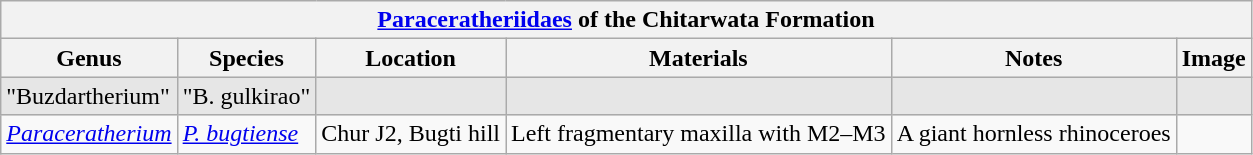<table class="wikitable">
<tr>
<th colspan="7" align="center"><strong><a href='#'>Paraceratheriidaes</a> of the Chitarwata Formation</strong></th>
</tr>
<tr>
<th>Genus</th>
<th>Species</th>
<th>Location</th>
<th>Materials</th>
<th>Notes</th>
<th>Image</th>
</tr>
<tr>
<td style="background:#E6E6E6;">"Buzdartherium"</td>
<td style="background:#E6E6E6;">"B. gulkirao"</td>
<td style="background:#E6E6E6;"></td>
<td style="background:#E6E6E6;"></td>
<td style="background:#E6E6E6;"></td>
<td style="background:#E6E6E6;"></td>
</tr>
<tr>
<td><em><a href='#'>Paraceratherium</a></em></td>
<td><em><a href='#'>P. bugtiense</a></em></td>
<td>Chur J2, Bugti hill</td>
<td>Left fragmentary maxilla with M2–M3</td>
<td>A giant hornless rhinoceroes</td>
<td></td>
</tr>
</table>
